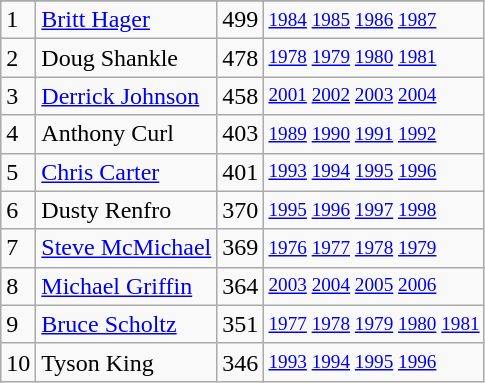<table class="wikitable">
<tr>
</tr>
<tr>
<td>1</td>
<td><a href='#'>Britt Hager</a></td>
<td>499</td>
<td style="font-size:80%;"><a href='#'>1984</a> <a href='#'>1985</a> <a href='#'>1986</a> <a href='#'>1987</a></td>
</tr>
<tr>
<td>2</td>
<td>Doug Shankle</td>
<td>478</td>
<td style="font-size:80%;"><a href='#'>1978</a> <a href='#'>1979</a> <a href='#'>1980</a> <a href='#'>1981</a></td>
</tr>
<tr>
<td>3</td>
<td><a href='#'>Derrick Johnson</a></td>
<td>458</td>
<td style="font-size:80%;"><a href='#'>2001</a> <a href='#'>2002</a> <a href='#'>2003</a> <a href='#'>2004</a></td>
</tr>
<tr>
<td>4</td>
<td>Anthony Curl</td>
<td>403</td>
<td style="font-size:80%;"><a href='#'>1989</a> <a href='#'>1990</a> <a href='#'>1991</a> <a href='#'>1992</a></td>
</tr>
<tr>
<td>5</td>
<td><a href='#'>Chris Carter</a></td>
<td>401</td>
<td style="font-size:80%;"><a href='#'>1993</a> <a href='#'>1994</a> <a href='#'>1995</a> <a href='#'>1996</a></td>
</tr>
<tr>
<td>6</td>
<td>Dusty Renfro</td>
<td>370</td>
<td style="font-size:80%;"><a href='#'>1995</a> <a href='#'>1996</a> <a href='#'>1997</a> <a href='#'>1998</a></td>
</tr>
<tr>
<td>7</td>
<td><a href='#'>Steve McMichael</a></td>
<td>369</td>
<td style="font-size:80%;"><a href='#'>1976</a> <a href='#'>1977</a> <a href='#'>1978</a> <a href='#'>1979</a></td>
</tr>
<tr>
<td>8</td>
<td><a href='#'>Michael Griffin</a></td>
<td>364</td>
<td style="font-size:80%;"><a href='#'>2003</a> <a href='#'>2004</a> <a href='#'>2005</a> <a href='#'>2006</a></td>
</tr>
<tr>
<td>9</td>
<td><a href='#'>Bruce Scholtz</a></td>
<td>351</td>
<td style="font-size:80%;"><a href='#'>1977</a> <a href='#'>1978</a> <a href='#'>1979</a> <a href='#'>1980</a> <a href='#'>1981</a></td>
</tr>
<tr>
<td>10</td>
<td>Tyson King</td>
<td>346</td>
<td style="font-size:80%;"><a href='#'>1993</a> <a href='#'>1994</a> <a href='#'>1995</a> <a href='#'>1996</a></td>
</tr>
</table>
